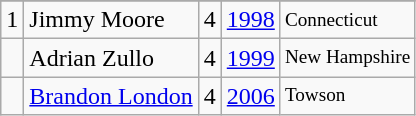<table class="wikitable">
<tr>
</tr>
<tr>
<td>1</td>
<td>Jimmy Moore</td>
<td>4</td>
<td><a href='#'>1998</a></td>
<td style="font-size:80%;">Connecticut</td>
</tr>
<tr>
<td></td>
<td>Adrian Zullo</td>
<td>4</td>
<td><a href='#'>1999</a></td>
<td style="font-size:80%;">New Hampshire</td>
</tr>
<tr>
<td></td>
<td><a href='#'>Brandon London</a></td>
<td>4</td>
<td><a href='#'>2006</a></td>
<td style="font-size:80%;">Towson</td>
</tr>
</table>
